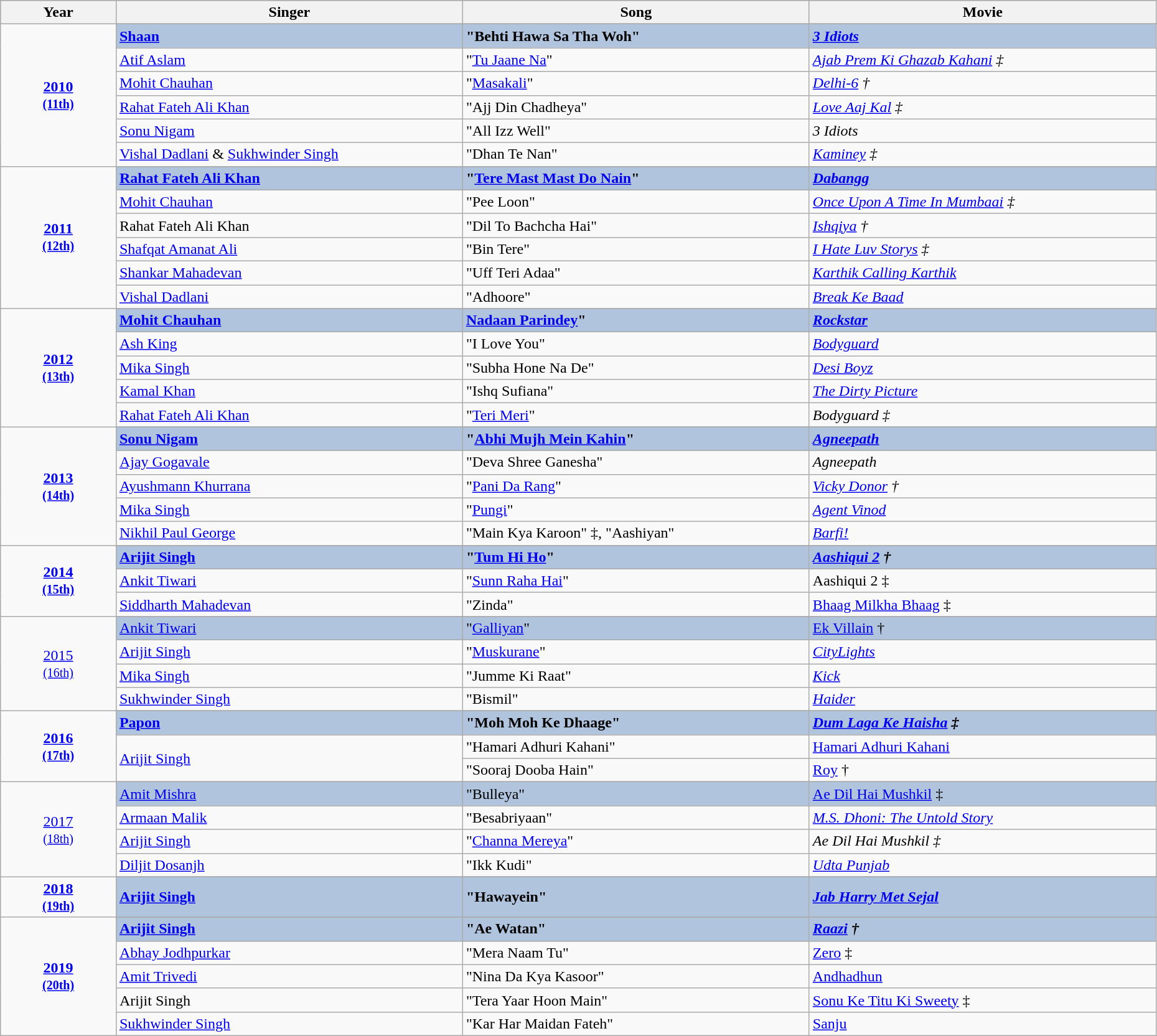<table class="wikitable" style="width:98%;">
<tr style="background:#bebebe;">
<th style="width:10%;">Year</th>
<th style="width:30%;">Singer</th>
<th style="width:30%;">Song</th>
<th style="width:30%;">Movie</th>
</tr>
<tr>
<td rowspan=7 style="text-align:center"><strong><a href='#'>2010<br><small>(11th)</small></a></strong></td>
</tr>
<tr style="background:#B0C4DE;">
<td><strong><a href='#'>Shaan</a></strong></td>
<td><strong>"Behti Hawa Sa Tha Woh"</strong></td>
<td><strong><em><a href='#'>3 Idiots</a></em></strong></td>
</tr>
<tr>
<td><a href='#'>Atif Aslam</a></td>
<td>"<a href='#'>Tu Jaane Na</a>"</td>
<td><em><a href='#'>Ajab Prem Ki Ghazab Kahani</a> ‡</em></td>
</tr>
<tr>
<td><a href='#'>Mohit Chauhan</a></td>
<td>"<a href='#'>Masakali</a>"</td>
<td><em><a href='#'>Delhi-6</a> †</em></td>
</tr>
<tr>
<td><a href='#'>Rahat Fateh Ali Khan</a></td>
<td>"Ajj Din Chadheya"</td>
<td><em><a href='#'>Love Aaj Kal</a> ‡</em></td>
</tr>
<tr>
<td><a href='#'>Sonu Nigam</a></td>
<td>"All Izz Well"</td>
<td><em>3 Idiots</em></td>
</tr>
<tr>
<td><a href='#'>Vishal Dadlani</a> & <a href='#'>Sukhwinder Singh</a></td>
<td>"Dhan Te Nan"</td>
<td><em><a href='#'>Kaminey</a> ‡</em></td>
</tr>
<tr>
<td rowspan=7 style="text-align:center"><strong><a href='#'>2011<br><small>(12th)</small></a></strong></td>
</tr>
<tr style="background:#B0C4DE;">
<td><strong><a href='#'>Rahat Fateh Ali Khan</a></strong></td>
<td><strong>"<a href='#'>Tere Mast Mast Do Nain</a>"</strong></td>
<td><strong><em><a href='#'>Dabangg</a></em></strong></td>
</tr>
<tr>
<td><a href='#'>Mohit Chauhan</a></td>
<td>"Pee Loon"</td>
<td><em><a href='#'>Once Upon A Time In Mumbaai</a> ‡</em></td>
</tr>
<tr>
<td>Rahat Fateh Ali Khan</td>
<td>"Dil To Bachcha Hai"</td>
<td><em><a href='#'>Ishqiya</a> †</em></td>
</tr>
<tr>
<td><a href='#'>Shafqat Amanat Ali</a></td>
<td>"Bin Tere"</td>
<td><em><a href='#'>I Hate Luv Storys</a> ‡</em></td>
</tr>
<tr>
<td><a href='#'>Shankar Mahadevan</a></td>
<td>"Uff Teri Adaa"</td>
<td><em><a href='#'>Karthik Calling Karthik</a></em></td>
</tr>
<tr>
<td><a href='#'>Vishal Dadlani</a></td>
<td>"Adhoore"</td>
<td><em><a href='#'>Break Ke Baad</a></em></td>
</tr>
<tr>
<td rowspan=6 style="text-align:center"><strong><a href='#'>2012<br><small>(13th)</small></a></strong></td>
</tr>
<tr style="background:#B0C4DE;">
<td><strong><a href='#'>Mohit Chauhan</a></strong></td>
<td><strong><a href='#'>Nadaan Parindey</a>"</strong></td>
<td><strong><a href='#'><em>Rockstar</em></a></strong></td>
</tr>
<tr>
<td><a href='#'>Ash King</a></td>
<td>"I Love You"</td>
<td><a href='#'><em>Bodyguard</em></a></td>
</tr>
<tr>
<td><a href='#'>Mika Singh</a></td>
<td>"Subha Hone Na De"</td>
<td><em><a href='#'>Desi Boyz</a></em></td>
</tr>
<tr>
<td><a href='#'>Kamal Khan</a></td>
<td>"Ishq Sufiana"</td>
<td><em><a href='#'>The Dirty Picture</a></em></td>
</tr>
<tr>
<td><a href='#'>Rahat Fateh Ali Khan</a></td>
<td>"<a href='#'>Teri Meri</a>"</td>
<td><em>Bodyguard ‡</em></td>
</tr>
<tr>
<td rowspan=6 style="text-align:center"><strong><a href='#'>2013<br><small>(14th)</small></a></strong></td>
</tr>
<tr style="background:#B0C4DE;">
<td><strong><a href='#'>Sonu Nigam</a></strong></td>
<td><strong>"<a href='#'>Abhi Mujh Mein Kahin</a>"</strong></td>
<td><strong><a href='#'><em>Agneepath</em></a></strong></td>
</tr>
<tr>
<td><a href='#'>Ajay Gogavale</a></td>
<td>"Deva Shree Ganesha"</td>
<td><em>Agneepath</em></td>
</tr>
<tr>
<td><a href='#'>Ayushmann Khurrana</a></td>
<td>"<a href='#'>Pani Da Rang</a>"</td>
<td><em><a href='#'>Vicky Donor</a> †</em></td>
</tr>
<tr>
<td><a href='#'>Mika Singh</a></td>
<td>"<a href='#'>Pungi</a>"</td>
<td><a href='#'><em>Agent Vinod</em></a></td>
</tr>
<tr>
<td><a href='#'>Nikhil Paul George</a></td>
<td>"Main Kya Karoon" ‡, "Aashiyan"</td>
<td><em><a href='#'>Barfi!</a></em></td>
</tr>
<tr>
<td rowspan=4 style="text-align:center"><strong><a href='#'>2014<br><small>(15th)</small></a></strong></td>
</tr>
<tr style="background:#B0C4DE;">
<td><strong><a href='#'>Arijit Singh</a></strong></td>
<td><strong>"<a href='#'>Tum Hi Ho</a>"</strong></td>
<td><strong><em><a href='#'>Aashiqui 2</a><strong> †<em></td>
</tr>
<tr>
<td><a href='#'>Ankit Tiwari</a></td>
<td>"<a href='#'>Sunn Raha Hai</a>"</td>
<td></em>Aashiqui 2 ‡<em></td>
</tr>
<tr>
<td><a href='#'>Siddharth Mahadevan</a></td>
<td>"Zinda"</td>
<td></em><a href='#'>Bhaag Milkha Bhaag</a> ‡<em></td>
</tr>
<tr>
<td rowspan=5 style="text-align:center"></strong><a href='#'>2015<br><small>(16th)</small></a><strong></td>
</tr>
<tr style="background:#B0C4DE;">
<td></strong><a href='#'>Ankit Tiwari</a><strong></td>
<td></strong>"<a href='#'>Galliyan</a>"<strong></td>
<td></em></strong><a href='#'>Ek Villain</a></strong> †</em></td>
</tr>
<tr>
<td><a href='#'>Arijit Singh</a></td>
<td>"<a href='#'>Muskurane</a>"</td>
<td><a href='#'><em>CityLights</em></a></td>
</tr>
<tr>
<td><a href='#'>Mika Singh</a></td>
<td>"Jumme Ki Raat"</td>
<td><a href='#'><em>Kick</em></a></td>
</tr>
<tr>
<td><a href='#'>Sukhwinder Singh</a></td>
<td>"Bismil"</td>
<td><a href='#'><em>Haider</em></a></td>
</tr>
<tr>
<td rowspan=4 style="text-align:center"><strong><a href='#'>2016<br><small>(17th)</small></a></strong></td>
</tr>
<tr style="background:#B0C4DE;">
<td><strong><a href='#'>Papon</a></strong></td>
<td><strong>"Moh Moh Ke Dhaage"</strong></td>
<td><strong><em><a href='#'>Dum Laga Ke Haisha</a><strong> ‡<em></td>
</tr>
<tr>
<td rowspan="2"><a href='#'>Arijit Singh</a></td>
<td>"Hamari Adhuri Kahani"</td>
<td></em><a href='#'>Hamari Adhuri Kahani</a><em></td>
</tr>
<tr>
<td>"Sooraj Dooba Hain"</td>
<td></em><a href='#'>Roy</a> †<em></td>
</tr>
<tr>
<td rowspan=5 style="text-align:center"></strong><a href='#'>2017<br><small>(18th)</small></a><strong></td>
</tr>
<tr style="background:#B0C4DE;">
<td></strong><a href='#'>Amit Mishra</a><strong></td>
<td></strong>"Bulleya"<strong></td>
<td></em></strong><a href='#'>Ae Dil Hai Mushkil</a></strong> ‡</em></td>
</tr>
<tr>
<td><a href='#'>Armaan Malik</a></td>
<td>"Besabriyaan"</td>
<td><em><a href='#'>M.S. Dhoni: The Untold Story</a></em></td>
</tr>
<tr>
<td><a href='#'>Arijit Singh</a></td>
<td>"<a href='#'>Channa Mereya</a>"</td>
<td><em>Ae Dil Hai Mushkil ‡</em></td>
</tr>
<tr>
<td><a href='#'>Diljit Dosanjh</a></td>
<td>"Ikk Kudi"</td>
<td><em><a href='#'>Udta Punjab</a></em></td>
</tr>
<tr>
<td rowspan=2 style="text-align:center"><strong><a href='#'>2018<br><small>(19th)</small></a></strong></td>
</tr>
<tr style="background:#B0C4DE;">
<td><strong><a href='#'>Arijit Singh</a></strong></td>
<td><strong>"Hawayein"</strong></td>
<td><strong><em><a href='#'>Jab Harry Met Sejal</a></em></strong></td>
</tr>
<tr>
<td rowspan=6 style="text-align:center"><strong><a href='#'>2019<br><small>(20th)</small></a></strong></td>
</tr>
<tr style="background:#B0C4DE;">
<td><strong><a href='#'>Arijit Singh</a></strong></td>
<td><strong>"Ae Watan"</strong></td>
<td><strong><em><a href='#'>Raazi</a><strong> †<em></td>
</tr>
<tr>
<td><a href='#'>Abhay Jodhpurkar</a></td>
<td>"Mera Naam Tu"</td>
<td></em><a href='#'>Zero</a> ‡<em></td>
</tr>
<tr>
<td><a href='#'>Amit Trivedi</a></td>
<td>"Nina Da Kya Kasoor"</td>
<td></em><a href='#'>Andhadhun</a><em></td>
</tr>
<tr>
<td>Arijit Singh</td>
<td>"Tera Yaar Hoon Main"</td>
<td></em><a href='#'>Sonu Ke Titu Ki Sweety</a> ‡<em></td>
</tr>
<tr>
<td><a href='#'>Sukhwinder Singh</a></td>
<td>"Kar Har Maidan Fateh"</td>
<td></em><a href='#'>Sanju</a><em></td>
</tr>
</table>
